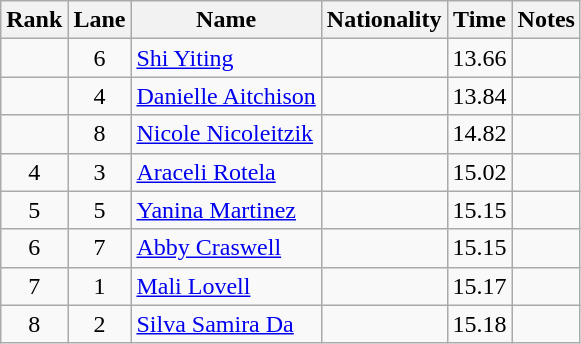<table class="wikitable sortable" style="text-align:center">
<tr>
<th>Rank</th>
<th>Lane</th>
<th>Name</th>
<th>Nationality</th>
<th>Time</th>
<th>Notes</th>
</tr>
<tr>
<td></td>
<td>6</td>
<td align=left><a href='#'>Shi Yiting</a></td>
<td align=left></td>
<td>13.66</td>
<td></td>
</tr>
<tr>
<td></td>
<td>4</td>
<td align=left><a href='#'>Danielle Aitchison</a></td>
<td align=left></td>
<td>13.84</td>
<td></td>
</tr>
<tr>
<td></td>
<td>8</td>
<td align=left><a href='#'>Nicole Nicoleitzik</a></td>
<td align=left></td>
<td>14.82</td>
<td></td>
</tr>
<tr>
<td>4</td>
<td>3</td>
<td align=left><a href='#'>Araceli Rotela</a></td>
<td align=left></td>
<td>15.02</td>
<td></td>
</tr>
<tr>
<td>5</td>
<td>5</td>
<td align=left><a href='#'>Yanina Martinez</a></td>
<td align=left></td>
<td>15.15</td>
<td></td>
</tr>
<tr>
<td>6</td>
<td>7</td>
<td align=left><a href='#'>Abby Craswell</a></td>
<td align=left></td>
<td>15.15</td>
<td></td>
</tr>
<tr>
<td>7</td>
<td>1</td>
<td align=left><a href='#'>Mali Lovell</a></td>
<td align=left></td>
<td>15.17</td>
<td></td>
</tr>
<tr>
<td>8</td>
<td>2</td>
<td align=left><a href='#'>Silva Samira Da</a></td>
<td align=left></td>
<td>15.18</td>
<td></td>
</tr>
</table>
